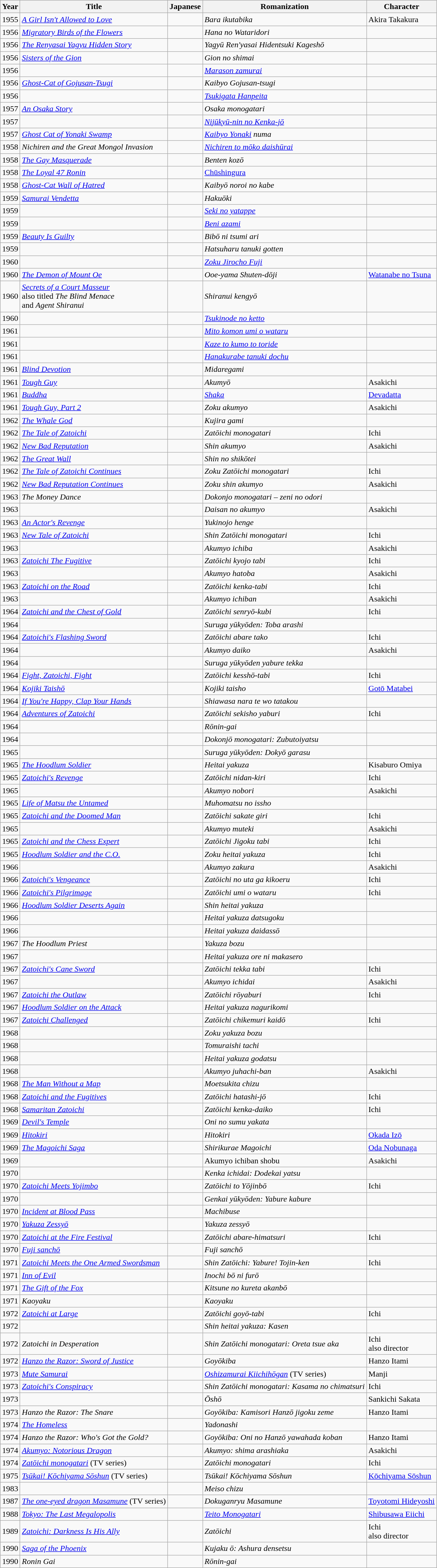<table class="wikitable">
<tr>
<th>Year</th>
<th>Title</th>
<th>Japanese</th>
<th>Romanization</th>
<th>Character</th>
</tr>
<tr>
<td>1955</td>
<td><em><a href='#'>A Girl Isn't Allowed to Love</a></em></td>
<td></td>
<td><em>Bara ikutabika</em></td>
<td>Akira Takakura</td>
</tr>
<tr>
<td>1956</td>
<td><em><a href='#'>Migratory Birds of the Flowers</a></em></td>
<td></td>
<td><em>Hana no Wataridori</em></td>
<td></td>
</tr>
<tr>
<td>1956</td>
<td><em><a href='#'>The Renyasai Yagyu Hidden Story</a></em></td>
<td></td>
<td><em>Yagyū Ren'yasai Hidentsuki Kageshō</em></td>
<td></td>
</tr>
<tr>
<td>1956</td>
<td><em><a href='#'>Sisters of the Gion</a></em></td>
<td></td>
<td><em>Gion no shimai</em></td>
<td></td>
</tr>
<tr>
<td>1956</td>
<td></td>
<td></td>
<td><em><a href='#'>Marason zamurai</a></em></td>
<td></td>
</tr>
<tr>
<td>1956</td>
<td><em><a href='#'>Ghost-Cat of Gojusan-Tsugi</a></em></td>
<td></td>
<td><em>Kaibyo Gojusan-tsugi</em></td>
<td></td>
</tr>
<tr>
<td>1956</td>
<td></td>
<td></td>
<td><em><a href='#'>Tsukigata Hanpeita</a></em></td>
<td></td>
</tr>
<tr>
<td>1957</td>
<td><em><a href='#'>An Osaka Story</a></em></td>
<td></td>
<td><em>Osaka monogatari</em></td>
<td></td>
</tr>
<tr>
<td>1957</td>
<td></td>
<td></td>
<td><em><a href='#'>Nijūkyū-nin no Kenka-jō</a></em></td>
<td></td>
</tr>
<tr>
<td>1957</td>
<td><em><a href='#'>Ghost Cat of Yonaki Swamp</a></em></td>
<td></td>
<td><em><a href='#'>Kaibyo Yonaki</a> numa</em></td>
<td></td>
</tr>
<tr>
<td>1958</td>
<td><em>Nichiren and the Great Mongol Invasion</em></td>
<td></td>
<td><em><a href='#'>Nichiren to mōko daishūrai</a></em></td>
<td></td>
</tr>
<tr>
<td>1958</td>
<td><em><a href='#'>The Gay Masquerade</a></em></td>
<td></td>
<td><em>Benten kozō</em></td>
<td></td>
</tr>
<tr>
<td>1958</td>
<td><em><a href='#'>The Loyal 47 Ronin</a></em></td>
<td></td>
<td><a href='#'>Chūshingura</a></td>
<td></td>
</tr>
<tr>
<td>1958</td>
<td><em><a href='#'>Ghost-Cat Wall of Hatred</a></em></td>
<td></td>
<td><em>Kaibyō noroi no kabe</em></td>
<td></td>
</tr>
<tr>
<td>1959</td>
<td><em><a href='#'>Samurai Vendetta</a></em></td>
<td></td>
<td><em>Hakuōki</em></td>
<td></td>
</tr>
<tr>
<td>1959</td>
<td></td>
<td></td>
<td><em><a href='#'>Seki no yatappe</a></em></td>
<td></td>
</tr>
<tr>
<td>1959</td>
<td></td>
<td></td>
<td><em><a href='#'>Beni azami</a></em></td>
<td></td>
</tr>
<tr>
<td>1959</td>
<td><em><a href='#'>Beauty Is Guilty</a></em></td>
<td></td>
<td><em>Bibō ni tsumi ari</em></td>
<td></td>
</tr>
<tr>
<td>1959</td>
<td></td>
<td></td>
<td><em>Hatsuharu tanuki gotten</em></td>
<td></td>
</tr>
<tr>
<td>1960</td>
<td></td>
<td></td>
<td><em><a href='#'>Zoku Jirocho Fuji</a></em></td>
<td></td>
</tr>
<tr>
<td>1960</td>
<td><em><a href='#'>The Demon of Mount Oe</a></em></td>
<td></td>
<td><em>Ooe-yama Shuten-dōji</em></td>
<td><a href='#'>Watanabe no Tsuna</a></td>
</tr>
<tr>
<td>1960</td>
<td><em><a href='#'>Secrets of a Court Masseur</a></em><br>also titled <em>The Blind Menace</em><br>and <em>Agent Shiranui</em></td>
<td></td>
<td><em>Shiranui kengyō</em></td>
<td></td>
</tr>
<tr>
<td>1960</td>
<td></td>
<td></td>
<td><em><a href='#'>Tsukinode no ketto</a></em></td>
<td></td>
</tr>
<tr>
<td>1961</td>
<td></td>
<td></td>
<td><em><a href='#'>Mito komon umi o wataru</a></em></td>
<td></td>
</tr>
<tr>
<td>1961</td>
<td></td>
<td></td>
<td><em><a href='#'>Kaze to kumo to toride</a></em></td>
<td></td>
</tr>
<tr>
<td>1961</td>
<td></td>
<td></td>
<td><em><a href='#'>Hanakurabe tanuki dochu</a></em></td>
<td></td>
</tr>
<tr>
<td>1961</td>
<td><em><a href='#'>Blind Devotion</a></em></td>
<td></td>
<td><em>Midaregami</em></td>
<td></td>
</tr>
<tr>
<td>1961</td>
<td><em><a href='#'>Tough Guy</a></em></td>
<td></td>
<td><em>Akumyō</em></td>
<td>Asakichi</td>
</tr>
<tr>
<td>1961</td>
<td><em><a href='#'>Buddha</a></em></td>
<td></td>
<td><em><a href='#'>Shaka</a></em></td>
<td><a href='#'>Devadatta</a></td>
</tr>
<tr>
<td>1961</td>
<td><em><a href='#'>Tough Guy, Part 2</a></em></td>
<td></td>
<td><em>Zoku akumyo</em></td>
<td>Asakichi</td>
</tr>
<tr>
<td>1962</td>
<td><em><a href='#'>The Whale God</a></em></td>
<td></td>
<td><em>Kujira gami</em></td>
<td></td>
</tr>
<tr>
<td>1962</td>
<td><em><a href='#'>The Tale of Zatoichi</a></em></td>
<td></td>
<td><em>Zatōichi monogatari</em></td>
<td>Ichi</td>
</tr>
<tr>
<td>1962</td>
<td><em><a href='#'>New Bad Reputation</a></em></td>
<td></td>
<td><em>Shin akumyo</em></td>
<td>Asakichi</td>
</tr>
<tr>
<td>1962</td>
<td><em><a href='#'>The Great Wall</a></em></td>
<td></td>
<td><em>Shin no shikōtei</em></td>
<td></td>
</tr>
<tr>
<td>1962</td>
<td><em><a href='#'>The Tale of Zatoichi Continues</a></em></td>
<td></td>
<td><em>Zoku Zatōichi monogatari</em></td>
<td>Ichi</td>
</tr>
<tr>
<td>1962</td>
<td><em><a href='#'>New Bad Reputation Continues</a></em></td>
<td></td>
<td><em>Zoku shin akumyo</em></td>
<td>Asakichi</td>
</tr>
<tr>
<td>1963</td>
<td><em>The Money Dance</em></td>
<td></td>
<td><em>Dokonjo monogatari – zeni no odori</em></td>
<td></td>
</tr>
<tr>
<td>1963</td>
<td></td>
<td></td>
<td><em>Daisan no akumyo</em></td>
<td>Asakichi</td>
</tr>
<tr>
<td>1963</td>
<td><em><a href='#'>An Actor's Revenge</a></em></td>
<td></td>
<td><em>Yukinojo henge</em></td>
<td></td>
</tr>
<tr>
<td>1963</td>
<td><em><a href='#'>New Tale of Zatoichi</a></em></td>
<td></td>
<td><em>Shin Zatōichi monogatari</em></td>
<td>Ichi</td>
</tr>
<tr>
<td>1963</td>
<td></td>
<td></td>
<td><em>Akumyo ichiba</em></td>
<td>Asakichi</td>
</tr>
<tr>
<td>1963</td>
<td><em><a href='#'>Zatoichi The Fugitive</a></em></td>
<td></td>
<td><em>Zatōichi kyojo tabi</em></td>
<td>Ichi</td>
</tr>
<tr>
<td>1963</td>
<td></td>
<td></td>
<td><em>Akumyo hatoba</em></td>
<td>Asakichi</td>
</tr>
<tr>
<td>1963</td>
<td><em><a href='#'>Zatoichi on the Road</a></em></td>
<td></td>
<td><em>Zatōichi kenka-tabi</em></td>
<td>Ichi</td>
</tr>
<tr>
<td>1963</td>
<td></td>
<td></td>
<td><em>Akumyo ichiban</em></td>
<td>Asakichi</td>
</tr>
<tr>
<td>1964</td>
<td><em><a href='#'>Zatoichi and the Chest of Gold</a></em></td>
<td></td>
<td><em>Zatōichi senryō-kubi</em></td>
<td>Ichi</td>
</tr>
<tr>
<td>1964</td>
<td></td>
<td></td>
<td><em>Suruga yūkyōden: Toba arashi</em></td>
<td></td>
</tr>
<tr>
<td>1964</td>
<td><em><a href='#'>Zatoichi's Flashing Sword</a></em></td>
<td></td>
<td><em>Zatōichi abare tako</em></td>
<td>Ichi</td>
</tr>
<tr>
<td>1964</td>
<td></td>
<td></td>
<td><em>Akumyo daiko</em></td>
<td>Asakichi</td>
</tr>
<tr>
<td>1964</td>
<td></td>
<td></td>
<td><em>Suruga yūkyōden yabure tekka</em></td>
<td></td>
</tr>
<tr>
<td>1964</td>
<td><em><a href='#'>Fight, Zatoichi, Fight</a></em></td>
<td></td>
<td><em>Zatōichi kesshō-tabi</em></td>
<td>Ichi</td>
</tr>
<tr>
<td>1964</td>
<td><em><a href='#'>Kojiki Taishō</a></em></td>
<td></td>
<td><em>Kojiki taisho</em></td>
<td><a href='#'>Gotō Matabei</a></td>
</tr>
<tr>
<td>1964</td>
<td><em><a href='#'>If You're Happy, Clap Your Hands</a></em></td>
<td></td>
<td><em>Shiawasa nara te wo tatakou</em></td>
<td></td>
</tr>
<tr>
<td>1964</td>
<td><em><a href='#'>Adventures of Zatoichi</a></em></td>
<td></td>
<td><em>Zatōichi sekisho yaburi</em></td>
<td>Ichi</td>
</tr>
<tr>
<td>1964</td>
<td></td>
<td></td>
<td><em>Rōnin-gai</em></td>
<td></td>
</tr>
<tr>
<td>1964</td>
<td></td>
<td></td>
<td><em>Dokonjō monogatari: Zubutoiyatsu</em></td>
<td></td>
</tr>
<tr>
<td>1965</td>
<td></td>
<td></td>
<td><em>Suruga yūkyōden: Dokyō garasu</em></td>
<td></td>
</tr>
<tr>
<td>1965</td>
<td><em><a href='#'>The Hoodlum Soldier</a></em></td>
<td></td>
<td><em>Heitai yakuza</em></td>
<td>Kisaburo Omiya</td>
</tr>
<tr>
<td>1965</td>
<td><em><a href='#'>Zatoichi's Revenge</a></em></td>
<td></td>
<td><em>Zatōichi nidan-kiri</em></td>
<td>Ichi</td>
</tr>
<tr>
<td>1965</td>
<td></td>
<td></td>
<td><em>Akumyo nobori</em></td>
<td>Asakichi</td>
</tr>
<tr>
<td>1965</td>
<td><em><a href='#'>Life of Matsu the Untamed</a></em></td>
<td></td>
<td><em>Muhomatsu no issho</em></td>
<td></td>
</tr>
<tr>
<td>1965</td>
<td><em><a href='#'>Zatoichi and the Doomed Man</a></em></td>
<td></td>
<td><em>Zatōichi sakate giri</em></td>
<td>Ichi</td>
</tr>
<tr>
<td>1965</td>
<td></td>
<td></td>
<td><em>Akumyo muteki</em></td>
<td>Asakichi</td>
</tr>
<tr>
<td>1965</td>
<td><em><a href='#'>Zatoichi and the Chess Expert</a></em></td>
<td></td>
<td><em>Zatōichi Jigoku tabi</em></td>
<td>Ichi</td>
</tr>
<tr>
<td>1965</td>
<td><em><a href='#'>Hoodlum Soldier and the C.O.</a></em></td>
<td></td>
<td><em>Zoku heitai yakuza</em></td>
<td>Ichi</td>
</tr>
<tr>
<td>1966</td>
<td></td>
<td></td>
<td><em>Akumyo zakura</em></td>
<td>Asakichi</td>
</tr>
<tr>
<td>1966</td>
<td><em><a href='#'>Zatoichi's Vengeance</a></em></td>
<td></td>
<td><em>Zatōichi no uta ga kikoeru</em></td>
<td>Ichi</td>
</tr>
<tr>
<td>1966</td>
<td><em><a href='#'>Zatoichi's Pilgrimage</a></em></td>
<td></td>
<td><em>Zatōichi umi o wataru</em></td>
<td>Ichi</td>
</tr>
<tr>
<td>1966</td>
<td><em><a href='#'>Hoodlum Soldier Deserts Again</a></em></td>
<td></td>
<td><em>Shin heitai yakuza</em></td>
<td></td>
</tr>
<tr>
<td>1966</td>
<td></td>
<td></td>
<td><em>Heitai yakuza datsugoku</em></td>
<td></td>
</tr>
<tr>
<td>1966</td>
<td></td>
<td></td>
<td><em>Heitai yakuza daidassō</em></td>
<td></td>
</tr>
<tr>
<td>1967</td>
<td><em>The Hoodlum Priest</em></td>
<td></td>
<td><em>Yakuza bozu</em></td>
<td></td>
</tr>
<tr>
<td>1967</td>
<td></td>
<td></td>
<td><em>Heitai yakuza ore ni makasero</em></td>
<td></td>
</tr>
<tr>
<td>1967</td>
<td><em><a href='#'>Zatoichi's Cane Sword</a></em></td>
<td></td>
<td><em>Zatōichi tekka tabi</em></td>
<td>Ichi</td>
</tr>
<tr>
<td>1967</td>
<td></td>
<td></td>
<td><em>Akumyo ichidai</em></td>
<td>Asakichi</td>
</tr>
<tr>
<td>1967</td>
<td><em><a href='#'>Zatoichi the Outlaw</a></em></td>
<td></td>
<td><em>Zatōichi rōyaburi</em></td>
<td>Ichi</td>
</tr>
<tr>
<td>1967</td>
<td><em><a href='#'>Hoodlum Soldier on the Attack</a></em></td>
<td></td>
<td><em>Heitai yakuza nagurikomi</em></td>
<td></td>
</tr>
<tr>
<td>1967</td>
<td><em><a href='#'>Zatoichi Challenged</a></em></td>
<td></td>
<td><em>Zatōichi chikemuri kaidō</em></td>
<td>Ichi</td>
</tr>
<tr>
<td>1968</td>
<td></td>
<td></td>
<td><em>Zoku yakuza bozu</em></td>
<td></td>
</tr>
<tr>
<td>1968</td>
<td></td>
<td></td>
<td><em>Tomuraishi tachi</em></td>
<td></td>
</tr>
<tr>
<td>1968</td>
<td></td>
<td></td>
<td><em>Heitai yakuza godatsu</em></td>
<td></td>
</tr>
<tr>
<td>1968</td>
<td></td>
<td></td>
<td><em>Akumyo juhachi-ban</em></td>
<td>Asakichi</td>
</tr>
<tr>
<td>1968</td>
<td><em><a href='#'>The Man Without a Map</a></em></td>
<td></td>
<td><em>Moetsukita chizu</em></td>
<td></td>
</tr>
<tr>
<td>1968</td>
<td><em><a href='#'>Zatoichi and the Fugitives</a></em></td>
<td></td>
<td><em>Zatōichi hatashi-jō</em></td>
<td>Ichi</td>
</tr>
<tr>
<td>1968</td>
<td><em><a href='#'>Samaritan Zatoichi</a></em></td>
<td></td>
<td><em>Zatōichi kenka-daiko</em></td>
<td>Ichi</td>
</tr>
<tr>
<td>1969</td>
<td><em><a href='#'>Devil's Temple</a></em></td>
<td></td>
<td><em>Oni no sumu yakata</em></td>
<td></td>
</tr>
<tr>
<td>1969</td>
<td><em><a href='#'>Hitokiri</a></em></td>
<td></td>
<td><em>Hitokiri</em></td>
<td><a href='#'>Okada Izō</a></td>
</tr>
<tr>
<td>1969</td>
<td><em><a href='#'>The Magoichi Saga</a></em></td>
<td></td>
<td><em>Shirikurae Magoichi</em></td>
<td><a href='#'>Oda Nobunaga</a></td>
</tr>
<tr>
<td>1969</td>
<td></td>
<td></td>
<td>Akumyo ichiban shobu</td>
<td>Asakichi</td>
</tr>
<tr>
<td>1970</td>
<td></td>
<td></td>
<td><em>Kenka ichidai: Dodekai yatsu</em></td>
<td></td>
</tr>
<tr>
<td>1970</td>
<td><em><a href='#'>Zatoichi Meets Yojimbo</a></em></td>
<td></td>
<td><em>Zatōichi to Yōjinbō</em></td>
<td>Ichi</td>
</tr>
<tr>
<td>1970</td>
<td></td>
<td></td>
<td><em>Genkai yūkyōden: Yabure kabure</em></td>
<td></td>
</tr>
<tr>
<td>1970</td>
<td><em><a href='#'>Incident at Blood Pass</a></em></td>
<td></td>
<td><em>Machibuse</em></td>
<td></td>
</tr>
<tr>
<td>1970</td>
<td><em><a href='#'>Yakuza Zessyō</a></em></td>
<td></td>
<td><em>Yakuza zessyō</em></td>
<td></td>
</tr>
<tr>
<td>1970</td>
<td><em><a href='#'>Zatoichi at the Fire Festival</a></em></td>
<td></td>
<td><em>Zatōichi abare-himatsuri</em></td>
<td>Ichi</td>
</tr>
<tr>
<td>1970</td>
<td><em><a href='#'>Fuji sanchō</a></em></td>
<td></td>
<td><em>Fuji sanchō</em></td>
<td></td>
</tr>
<tr>
<td>1971</td>
<td><em><a href='#'>Zatoichi Meets the One Armed Swordsman</a></em></td>
<td></td>
<td><em>Shin Zatōichi: Yabure! Tojin-ken</em></td>
<td>Ichi</td>
</tr>
<tr>
<td>1971</td>
<td><em><a href='#'>Inn of Evil</a></em></td>
<td></td>
<td><em>Inochi bō ni furō</em></td>
<td></td>
</tr>
<tr>
<td>1971</td>
<td><em><a href='#'>The Gift of the Fox</a></em></td>
<td></td>
<td><em>Kitsune no kureta akanbō</em></td>
<td></td>
</tr>
<tr>
<td>1971</td>
<td><em>Kaoyaku</em></td>
<td></td>
<td><em>Kaoyaku</em></td>
<td></td>
</tr>
<tr>
<td>1972</td>
<td><em><a href='#'>Zatoichi at Large</a></em></td>
<td></td>
<td><em>Zatōichi goyō-tabi</em></td>
<td>Ichi</td>
</tr>
<tr>
<td>1972</td>
<td></td>
<td></td>
<td><em>Shin heitai yakuza: Kasen</em></td>
<td></td>
</tr>
<tr>
<td>1972</td>
<td><em>Zatoichi in Desperation</em></td>
<td></td>
<td><em>Shin Zatōichi monogatari: Oreta tsue aka</em></td>
<td>Ichi<br>also director</td>
</tr>
<tr>
<td>1972</td>
<td><em><a href='#'>Hanzo the Razor: Sword of Justice</a></em></td>
<td></td>
<td><em>Goyōkiba</em></td>
<td>Hanzo Itami</td>
</tr>
<tr>
<td>1973</td>
<td><em><a href='#'>Mute Samurai</a></em></td>
<td></td>
<td><em><a href='#'>Oshizamurai Kiichihōgan</a></em> (TV series)</td>
<td>Manji</td>
</tr>
<tr>
<td>1973</td>
<td><em><a href='#'>Zatoichi's Conspiracy</a></em></td>
<td></td>
<td><em>Shin Zatōichi monogatari: Kasama no chimatsuri</em></td>
<td>Ichi</td>
</tr>
<tr>
<td>1973</td>
<td></td>
<td></td>
<td><em>Ōshō</em></td>
<td>Sankichi Sakata</td>
</tr>
<tr>
<td>1973</td>
<td><em>Hanzo the Razor: The Snare</em></td>
<td></td>
<td><em>Goyōkiba: Kamisori Hanzō jigoku zeme</em></td>
<td>Hanzo Itami</td>
</tr>
<tr>
<td>1974</td>
<td><em><a href='#'>The Homeless</a></em></td>
<td></td>
<td><em>Yadonashi</em></td>
<td></td>
</tr>
<tr>
<td>1974</td>
<td><em>Hanzo the Razor: Who's Got the Gold?</em></td>
<td></td>
<td><em>Goyōkiba: Oni no Hanzō yawahada koban</em></td>
<td>Hanzo Itami</td>
</tr>
<tr>
<td>1974</td>
<td><em><a href='#'>Akumyo: Notorious Dragon</a></em></td>
<td></td>
<td><em>Akumyo: shima arashiaka</em></td>
<td>Asakichi</td>
</tr>
<tr>
<td>1974</td>
<td><em><a href='#'>Zatōichi monogatari</a></em> (TV series)</td>
<td></td>
<td><em>Zatōichi monogatari</em></td>
<td>Ichi</td>
</tr>
<tr>
<td>1975</td>
<td><em><a href='#'>Tsūkai! Kōchiyama Sōshun</a></em> (TV series)</td>
<td></td>
<td><em>Tsūkai! Kōchiyama Sōshun</em></td>
<td><a href='#'>Kōchiyama Sōshun</a></td>
</tr>
<tr>
<td>1983</td>
<td></td>
<td></td>
<td><em>Meiso chizu</em></td>
<td></td>
</tr>
<tr>
<td>1987</td>
<td><em><a href='#'>The one-eyed dragon Masamune</a></em> (TV series)</td>
<td></td>
<td><em>Dokuganryu Masamune</em></td>
<td><a href='#'>Toyotomi Hideyoshi</a></td>
</tr>
<tr>
<td>1988</td>
<td><em><a href='#'>Tokyo: The Last Megalopolis</a></em></td>
<td></td>
<td><em><a href='#'>Teito Monogatari</a></em></td>
<td><a href='#'>Shibusawa Eiichi</a></td>
</tr>
<tr>
<td>1989</td>
<td><em><a href='#'>Zatoichi: Darkness Is His Ally</a></em></td>
<td></td>
<td><em>Zatōichi</em></td>
<td>Ichi<br>also director</td>
</tr>
<tr>
<td>1990</td>
<td><em><a href='#'>Saga of the Phoenix</a></em></td>
<td></td>
<td><em>Kujaku ō: Ashura densetsu</em></td>
<td></td>
</tr>
<tr>
<td>1990</td>
<td><em>Ronin Gai</em></td>
<td></td>
<td><em>Rōnin-gai</em></td>
<td></td>
</tr>
</table>
